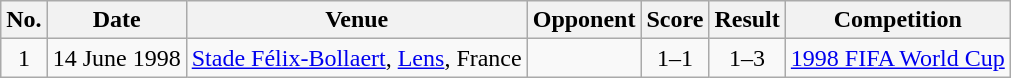<table class="wikitable sortable">
<tr>
<th scope="col">No.</th>
<th scope="col">Date</th>
<th scope="col">Venue</th>
<th scope="col">Opponent</th>
<th scope="col">Score</th>
<th scope="col">Result</th>
<th scope="col">Competition</th>
</tr>
<tr>
<td style="text-align:center">1</td>
<td>14 June 1998</td>
<td><a href='#'>Stade Félix-Bollaert</a>, <a href='#'>Lens</a>, France</td>
<td></td>
<td style="text-align:center">1–1</td>
<td style="text-align:center">1–3</td>
<td><a href='#'>1998 FIFA World Cup</a></td>
</tr>
</table>
